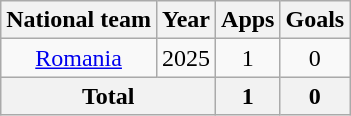<table class="wikitable" style="text-align:center">
<tr>
<th>National team</th>
<th>Year</th>
<th>Apps</th>
<th>Goals</th>
</tr>
<tr>
<td><a href='#'>Romania</a></td>
<td>2025</td>
<td>1</td>
<td>0</td>
</tr>
<tr>
<th colspan="2">Total</th>
<th>1</th>
<th>0</th>
</tr>
</table>
